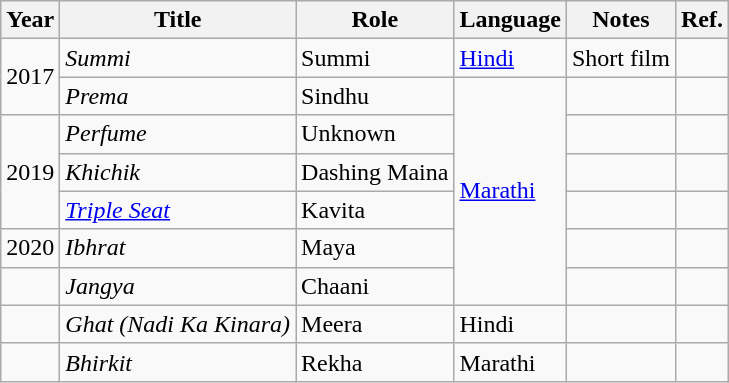<table class="wikitable sortable">
<tr>
<th>Year</th>
<th>Title</th>
<th>Role</th>
<th>Language</th>
<th class="unsortable">Notes</th>
<th class="unsortable">Ref.</th>
</tr>
<tr>
<td rowspan="2">2017</td>
<td><em>Summi</em></td>
<td>Summi</td>
<td><a href='#'>Hindi</a></td>
<td>Short film</td>
<td></td>
</tr>
<tr>
<td><em>Prema</em></td>
<td>Sindhu</td>
<td rowspan="6"><a href='#'>Marathi</a></td>
<td></td>
<td></td>
</tr>
<tr>
<td rowspan="3">2019</td>
<td><em>Perfume</em></td>
<td>Unknown</td>
<td></td>
<td></td>
</tr>
<tr>
<td><em>Khichik</em></td>
<td>Dashing Maina</td>
<td></td>
<td></td>
</tr>
<tr>
<td><em><a href='#'>Triple Seat</a></em></td>
<td>Kavita</td>
<td></td>
<td></td>
</tr>
<tr>
<td>2020</td>
<td><em>Ibhrat</em></td>
<td>Maya</td>
<td></td>
<td></td>
</tr>
<tr>
<td></td>
<td><em>Jangya</em></td>
<td>Chaani</td>
<td></td>
<td></td>
</tr>
<tr>
<td></td>
<td><em>Ghat (Nadi Ka Kinara)</em></td>
<td>Meera</td>
<td>Hindi</td>
<td></td>
<td></td>
</tr>
<tr>
<td></td>
<td><em>Bhirkit</em></td>
<td>Rekha</td>
<td>Marathi</td>
<td></td>
<td></td>
</tr>
</table>
